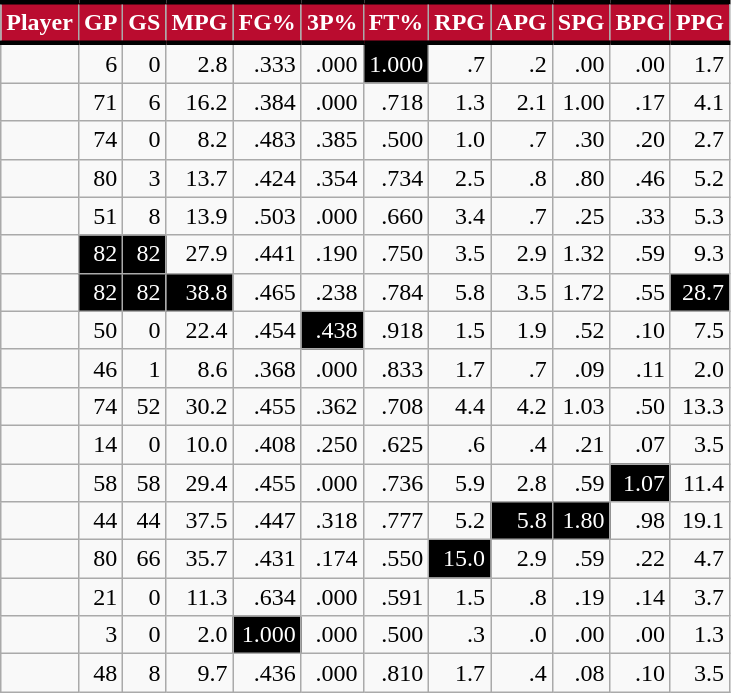<table class="wikitable sortable" style="text-align:right;">
<tr>
<th style="background:#BA0C2F; color:#FFFFFF; border-top:#010101 3px solid; border-bottom:#010101 3px solid;">Player</th>
<th style="background:#BA0C2F; color:#FFFFFF; border-top:#010101 3px solid; border-bottom:#010101 3px solid;">GP</th>
<th style="background:#BA0C2F; color:#FFFFFF; border-top:#010101 3px solid; border-bottom:#010101 3px solid;">GS</th>
<th style="background:#BA0C2F; color:#FFFFFF; border-top:#010101 3px solid; border-bottom:#010101 3px solid;">MPG</th>
<th style="background:#BA0C2F; color:#FFFFFF; border-top:#010101 3px solid; border-bottom:#010101 3px solid;">FG%</th>
<th style="background:#BA0C2F; color:#FFFFFF; border-top:#010101 3px solid; border-bottom:#010101 3px solid;">3P%</th>
<th style="background:#BA0C2F; color:#FFFFFF; border-top:#010101 3px solid; border-bottom:#010101 3px solid;">FT%</th>
<th style="background:#BA0C2F; color:#FFFFFF; border-top:#010101 3px solid; border-bottom:#010101 3px solid;">RPG</th>
<th style="background:#BA0C2F; color:#FFFFFF; border-top:#010101 3px solid; border-bottom:#010101 3px solid;">APG</th>
<th style="background:#BA0C2F; color:#FFFFFF; border-top:#010101 3px solid; border-bottom:#010101 3px solid;">SPG</th>
<th style="background:#BA0C2F; color:#FFFFFF; border-top:#010101 3px solid; border-bottom:#010101 3px solid;">BPG</th>
<th style="background:#BA0C2F; color:#FFFFFF; border-top:#010101 3px solid; border-bottom:#010101 3px solid;">PPG</th>
</tr>
<tr>
<td></td>
<td>6</td>
<td>0</td>
<td>2.8</td>
<td>.333</td>
<td>.000</td>
<td style="background:black;color:white;">1.000</td>
<td>.7</td>
<td>.2</td>
<td>.00</td>
<td>.00</td>
<td>1.7</td>
</tr>
<tr>
<td></td>
<td>71</td>
<td>6</td>
<td>16.2</td>
<td>.384</td>
<td>.000</td>
<td>.718</td>
<td>1.3</td>
<td>2.1</td>
<td>1.00</td>
<td>.17</td>
<td>4.1</td>
</tr>
<tr>
<td></td>
<td>74</td>
<td>0</td>
<td>8.2</td>
<td>.483</td>
<td>.385</td>
<td>.500</td>
<td>1.0</td>
<td>.7</td>
<td>.30</td>
<td>.20</td>
<td>2.7</td>
</tr>
<tr>
<td></td>
<td>80</td>
<td>3</td>
<td>13.7</td>
<td>.424</td>
<td>.354</td>
<td>.734</td>
<td>2.5</td>
<td>.8</td>
<td>.80</td>
<td>.46</td>
<td>5.2</td>
</tr>
<tr>
<td></td>
<td>51</td>
<td>8</td>
<td>13.9</td>
<td>.503</td>
<td>.000</td>
<td>.660</td>
<td>3.4</td>
<td>.7</td>
<td>.25</td>
<td>.33</td>
<td>5.3</td>
</tr>
<tr>
<td></td>
<td style="background:black;color:white;">82</td>
<td style="background:black;color:white;">82</td>
<td>27.9</td>
<td>.441</td>
<td>.190</td>
<td>.750</td>
<td>3.5</td>
<td>2.9</td>
<td>1.32</td>
<td>.59</td>
<td>9.3</td>
</tr>
<tr>
<td></td>
<td style="background:black;color:white;">82</td>
<td style="background:black;color:white;">82</td>
<td style="background:black;color:white;">38.8</td>
<td>.465</td>
<td>.238</td>
<td>.784</td>
<td>5.8</td>
<td>3.5</td>
<td>1.72</td>
<td>.55</td>
<td style="background:black;color:white;">28.7</td>
</tr>
<tr>
<td></td>
<td>50</td>
<td>0</td>
<td>22.4</td>
<td>.454</td>
<td style="background:black;color:white;">.438</td>
<td>.918</td>
<td>1.5</td>
<td>1.9</td>
<td>.52</td>
<td>.10</td>
<td>7.5</td>
</tr>
<tr>
<td></td>
<td>46</td>
<td>1</td>
<td>8.6</td>
<td>.368</td>
<td>.000</td>
<td>.833</td>
<td>1.7</td>
<td>.7</td>
<td>.09</td>
<td>.11</td>
<td>2.0</td>
</tr>
<tr>
<td></td>
<td>74</td>
<td>52</td>
<td>30.2</td>
<td>.455</td>
<td>.362</td>
<td>.708</td>
<td>4.4</td>
<td>4.2</td>
<td>1.03</td>
<td>.50</td>
<td>13.3</td>
</tr>
<tr>
<td></td>
<td>14</td>
<td>0</td>
<td>10.0</td>
<td>.408</td>
<td>.250</td>
<td>.625</td>
<td>.6</td>
<td>.4</td>
<td>.21</td>
<td>.07</td>
<td>3.5</td>
</tr>
<tr>
<td></td>
<td>58</td>
<td>58</td>
<td>29.4</td>
<td>.455</td>
<td>.000</td>
<td>.736</td>
<td>5.9</td>
<td>2.8</td>
<td>.59</td>
<td style="background:black;color:white;">1.07</td>
<td>11.4</td>
</tr>
<tr>
<td></td>
<td>44</td>
<td>44</td>
<td>37.5</td>
<td>.447</td>
<td>.318</td>
<td>.777</td>
<td>5.2</td>
<td style="background:black;color:white;">5.8</td>
<td style="background:black;color:white;">1.80</td>
<td>.98</td>
<td>19.1</td>
</tr>
<tr>
<td></td>
<td>80</td>
<td>66</td>
<td>35.7</td>
<td>.431</td>
<td>.174</td>
<td>.550</td>
<td style="background:black;color:white;">15.0</td>
<td>2.9</td>
<td>.59</td>
<td>.22</td>
<td>4.7</td>
</tr>
<tr>
<td></td>
<td>21</td>
<td>0</td>
<td>11.3</td>
<td>.634</td>
<td>.000</td>
<td>.591</td>
<td>1.5</td>
<td>.8</td>
<td>.19</td>
<td>.14</td>
<td>3.7</td>
</tr>
<tr>
<td></td>
<td>3</td>
<td>0</td>
<td>2.0</td>
<td style="background:black;color:white;">1.000</td>
<td>.000</td>
<td>.500</td>
<td>.3</td>
<td>.0</td>
<td>.00</td>
<td>.00</td>
<td>1.3</td>
</tr>
<tr>
<td></td>
<td>48</td>
<td>8</td>
<td>9.7</td>
<td>.436</td>
<td>.000</td>
<td>.810</td>
<td>1.7</td>
<td>.4</td>
<td>.08</td>
<td>.10</td>
<td>3.5</td>
</tr>
</table>
